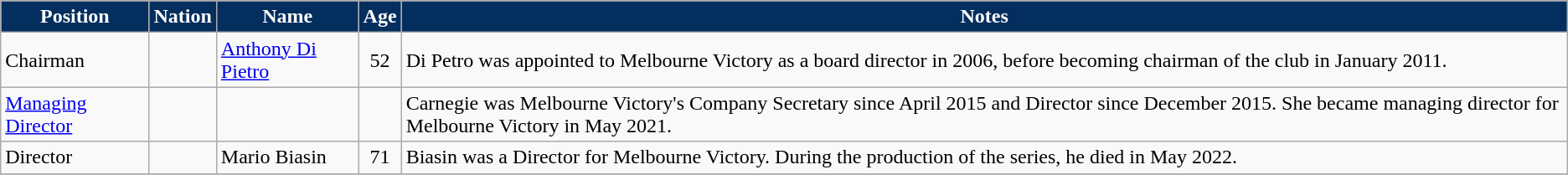<table class="wikitable">
<tr>
<th style="background-color:#032e5e; color:white;">Position</th>
<th style="background-color:#032e5e; color:white;">Nation</th>
<th style="background-color:#032e5e; color:white;">Name</th>
<th style="background-color:#032e5e; color:white;">Age</th>
<th style="background-color:#032e5e; color:white;">Notes</th>
</tr>
<tr>
<td>Chairman</td>
<td></td>
<td><a href='#'>Anthony Di Pietro</a></td>
<td style="text-align:center;">52</td>
<td>Di Petro was appointed to Melbourne Victory as a board director in 2006, before becoming chairman of the club in January 2011.</td>
</tr>
<tr>
<td><a href='#'>Managing Director</a></td>
<td></td>
<td></td>
<td style="text-align:center;"></td>
<td>Carnegie was Melbourne Victory's Company Secretary since April 2015 and Director since December 2015. She became managing director for Melbourne Victory in May 2021.</td>
</tr>
<tr>
<td>Director</td>
<td></td>
<td>Mario Biasin</td>
<td style="text-align:center;">71</td>
<td>Biasin was a Director for Melbourne Victory. During the production of the series, he died in May 2022.</td>
</tr>
<tr>
</tr>
</table>
